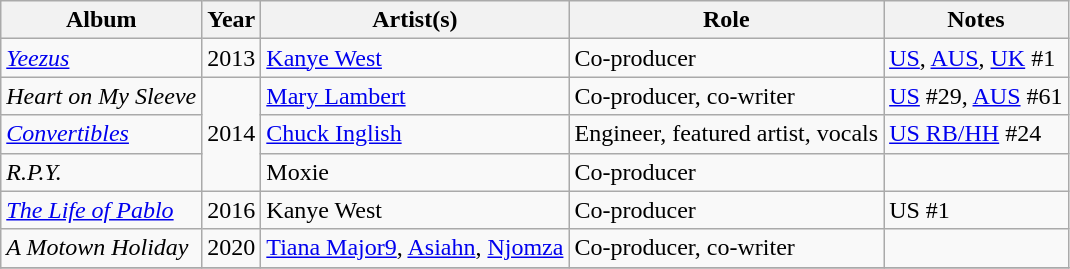<table class="wikitable plainrowheaders">
<tr>
<th scope="col">Album</th>
<th scope="col">Year</th>
<th scope="col">Artist(s)</th>
<th scope="col">Role</th>
<th scope="col">Notes</th>
</tr>
<tr>
<td ! scope="row"><em><a href='#'>Yeezus</a></em></td>
<td>2013</td>
<td><a href='#'>Kanye West</a></td>
<td>Co-producer</td>
<td><a href='#'>US</a>, <a href='#'>AUS</a>, <a href='#'>UK</a> #1</td>
</tr>
<tr>
<td ! scope="row"><em>Heart on My Sleeve</em></td>
<td rowspan="3">2014</td>
<td><a href='#'>Mary Lambert</a></td>
<td>Co-producer, co-writer</td>
<td><a href='#'>US</a> #29, <a href='#'>AUS</a> #61</td>
</tr>
<tr>
<td><em><a href='#'>Convertibles</a></em></td>
<td><a href='#'>Chuck Inglish</a></td>
<td>Engineer, featured artist, vocals</td>
<td><a href='#'>US RB/HH</a> #24</td>
</tr>
<tr>
<td><em>R.P.Y.</em></td>
<td>Moxie</td>
<td>Co-producer</td>
<td></td>
</tr>
<tr>
<td><em><a href='#'>The Life of Pablo</a></em></td>
<td>2016</td>
<td>Kanye West</td>
<td>Co-producer</td>
<td>US #1</td>
</tr>
<tr>
<td><em>A Motown Holiday</em></td>
<td>2020</td>
<td><a href='#'>Tiana Major9</a>, <a href='#'>Asiahn</a>, <a href='#'>Njomza</a></td>
<td>Co-producer, co-writer</td>
<td></td>
</tr>
<tr>
</tr>
</table>
